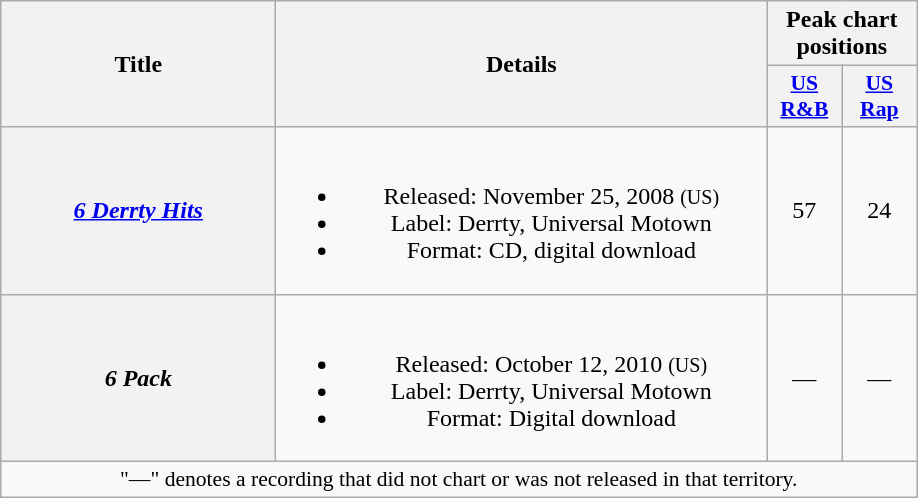<table class="wikitable plainrowheaders" style="text-align:center;" border="1">
<tr>
<th scope="col" rowspan="2" style="width:11em;">Title</th>
<th scope="col" rowspan="2" style="width:20em;">Details</th>
<th scope="col" colspan="2">Peak chart positions</th>
</tr>
<tr>
<th scope="col" style="width:3em;font-size:90%;"><a href='#'>US<br>R&B</a><br></th>
<th scope="col" style="width:3em;font-size:90%;"><a href='#'>US<br>Rap</a><br></th>
</tr>
<tr>
<th scope="row"><em><a href='#'>6 Derrty Hits</a></em></th>
<td><br><ul><li>Released: November 25, 2008 <small>(US)</small></li><li>Label: Derrty, Universal Motown</li><li>Format: CD, digital download</li></ul></td>
<td>57</td>
<td>24</td>
</tr>
<tr>
<th scope="row"><em>6 Pack</em></th>
<td><br><ul><li>Released: October 12, 2010 <small>(US)</small></li><li>Label: Derrty, Universal Motown</li><li>Format: Digital download</li></ul></td>
<td>—</td>
<td>—</td>
</tr>
<tr>
<td colspan="14" style="font-size:90%">"—" denotes a recording that did not chart or was not released in that territory.</td>
</tr>
</table>
